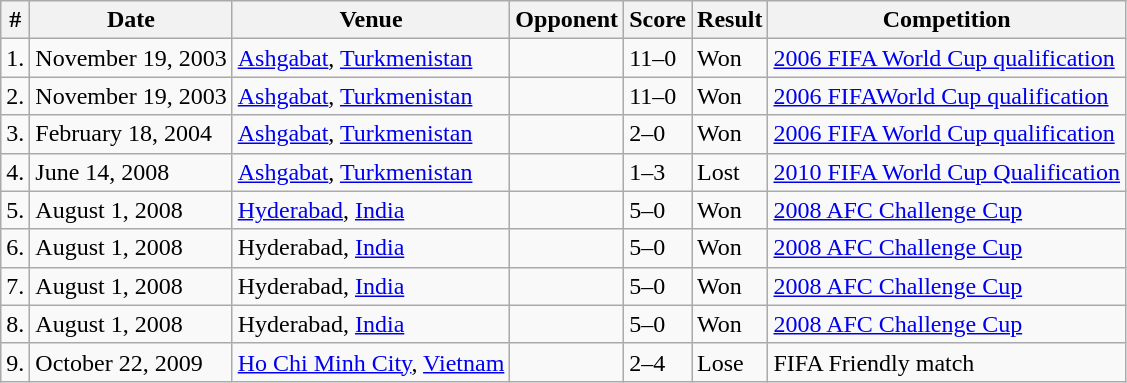<table class="wikitable">
<tr>
<th>#</th>
<th>Date</th>
<th>Venue</th>
<th>Opponent</th>
<th>Score</th>
<th>Result</th>
<th>Competition</th>
</tr>
<tr>
<td>1.</td>
<td>November 19, 2003</td>
<td><a href='#'>Ashgabat</a>, <a href='#'>Turkmenistan</a></td>
<td></td>
<td>11–0</td>
<td>Won</td>
<td><a href='#'>2006 FIFA World Cup qualification</a></td>
</tr>
<tr>
<td>2.</td>
<td>November 19, 2003</td>
<td><a href='#'>Ashgabat</a>, <a href='#'>Turkmenistan</a></td>
<td></td>
<td>11–0</td>
<td>Won</td>
<td><a href='#'>2006 FIFAWorld Cup qualification</a></td>
</tr>
<tr>
<td>3.</td>
<td>February 18, 2004</td>
<td><a href='#'>Ashgabat</a>, <a href='#'>Turkmenistan</a></td>
<td></td>
<td>2–0</td>
<td>Won</td>
<td><a href='#'>2006 FIFA World Cup qualification</a></td>
</tr>
<tr>
<td>4.</td>
<td>June 14, 2008</td>
<td><a href='#'>Ashgabat</a>, <a href='#'>Turkmenistan</a></td>
<td></td>
<td>1–3</td>
<td>Lost</td>
<td><a href='#'>2010 FIFA World Cup Qualification</a></td>
</tr>
<tr>
<td>5.</td>
<td>August 1, 2008</td>
<td><a href='#'>Hyderabad</a>, <a href='#'>India</a></td>
<td></td>
<td>5–0</td>
<td>Won</td>
<td><a href='#'>2008 AFC Challenge Cup</a></td>
</tr>
<tr>
<td>6.</td>
<td>August 1, 2008</td>
<td>Hyderabad, <a href='#'>India</a></td>
<td></td>
<td>5–0</td>
<td>Won</td>
<td><a href='#'>2008 AFC Challenge Cup</a></td>
</tr>
<tr>
<td>7.</td>
<td>August 1, 2008</td>
<td>Hyderabad, <a href='#'>India</a></td>
<td></td>
<td>5–0</td>
<td>Won</td>
<td><a href='#'>2008 AFC Challenge Cup</a></td>
</tr>
<tr>
<td>8.</td>
<td>August 1, 2008</td>
<td>Hyderabad, <a href='#'>India</a></td>
<td></td>
<td>5–0</td>
<td>Won</td>
<td><a href='#'>2008 AFC Challenge Cup</a></td>
</tr>
<tr>
<td>9.</td>
<td>October 22, 2009</td>
<td><a href='#'>Ho Chi Minh City</a>, <a href='#'>Vietnam</a></td>
<td></td>
<td>2–4</td>
<td>Lose</td>
<td>FIFA Friendly match</td>
</tr>
</table>
